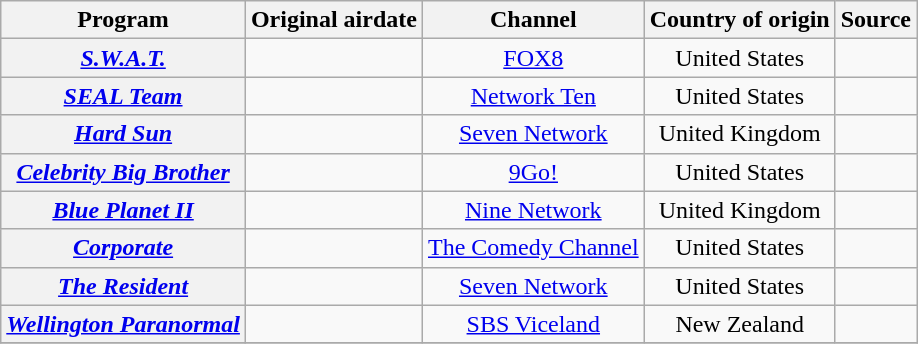<table class="wikitable plainrowheaders sortable" style="text-align:center">
<tr>
<th scope="col">Program</th>
<th scope="col">Original airdate</th>
<th scope="col">Channel</th>
<th scope="col">Country of origin</th>
<th scope="col" class="unsortable">Source</th>
</tr>
<tr>
<th scope="row"><em><a href='#'>S.W.A.T.</a></em></th>
<td></td>
<td><a href='#'>FOX8</a></td>
<td>United States</td>
<td></td>
</tr>
<tr>
<th scope="row"><em><a href='#'>SEAL Team</a></em></th>
<td></td>
<td><a href='#'>Network Ten</a></td>
<td>United States</td>
<td></td>
</tr>
<tr>
<th scope="row"><em><a href='#'>Hard Sun</a></em></th>
<td></td>
<td><a href='#'>Seven Network</a></td>
<td>United Kingdom</td>
<td></td>
</tr>
<tr>
<th scope="row"><em><a href='#'>Celebrity Big Brother</a></em></th>
<td></td>
<td><a href='#'>9Go!</a></td>
<td>United States</td>
<td></td>
</tr>
<tr>
<th scope="row"><em><a href='#'>Blue Planet II</a></em></th>
<td></td>
<td><a href='#'>Nine Network</a></td>
<td>United Kingdom</td>
<td></td>
</tr>
<tr>
<th scope="row"><em><a href='#'>Corporate</a></em></th>
<td></td>
<td><a href='#'>The Comedy Channel</a></td>
<td>United States</td>
<td></td>
</tr>
<tr>
<th scope="row"><em><a href='#'>The Resident</a></em></th>
<td></td>
<td><a href='#'>Seven Network</a></td>
<td>United States</td>
<td></td>
</tr>
<tr>
<th scope="row"><em><a href='#'>Wellington Paranormal</a></em></th>
<td></td>
<td><a href='#'>SBS Viceland</a></td>
<td>New Zealand</td>
<td></td>
</tr>
<tr>
</tr>
</table>
